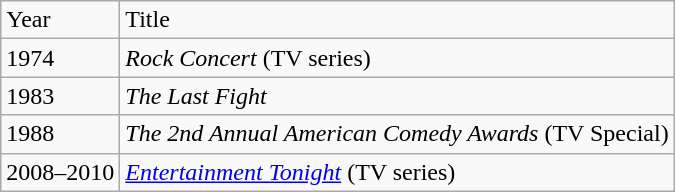<table class="wikitable">
<tr>
<td>Year</td>
<td>Title</td>
</tr>
<tr>
<td>1974</td>
<td><em>Rock Concert</em> (TV series)</td>
</tr>
<tr>
<td>1983</td>
<td><em>The Last Fight</em></td>
</tr>
<tr>
<td>1988</td>
<td><em>The 2nd Annual American Comedy Awards</em> (TV Special)</td>
</tr>
<tr>
<td>2008–2010</td>
<td><em><a href='#'>Entertainment Tonight</a></em> (TV series)</td>
</tr>
</table>
